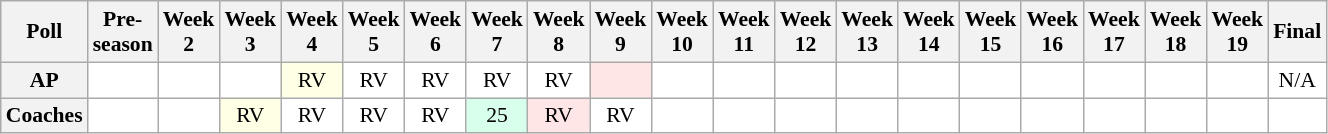<table class="wikitable" style="white-space:nowrap;font-size:90%">
<tr>
<th>Poll</th>
<th>Pre-<br>season</th>
<th>Week<br>2</th>
<th>Week<br>3</th>
<th>Week<br>4</th>
<th>Week<br>5</th>
<th>Week<br>6</th>
<th>Week<br>7</th>
<th>Week<br>8</th>
<th>Week<br>9</th>
<th>Week<br>10</th>
<th>Week<br>11</th>
<th>Week<br>12</th>
<th>Week<br>13</th>
<th>Week<br>14</th>
<th>Week<br>15</th>
<th>Week<br>16</th>
<th>Week<br>17</th>
<th>Week<br>18</th>
<th>Week<br>19</th>
<th>Final</th>
</tr>
<tr style="text-align:center;">
<th>AP</th>
<td style="background:#FFF;"></td>
<td style="background:#FFF;"></td>
<td style="background:#FFF;"></td>
<td style="background:#FFFFE6;">RV</td>
<td style="background:#FFF;">RV</td>
<td style="background:#FFF;">RV</td>
<td style="background:#FFF;">RV</td>
<td style="background:#FFF;">RV</td>
<td style="background:#FFE6E6;"></td>
<td style="background:#FFF;"></td>
<td style="background:#FFF;"></td>
<td style="background:#FFF;"></td>
<td style="background:#FFF;"></td>
<td style="background:#FFF;"></td>
<td style="background:#FFF;"></td>
<td style="background:#FFF;"></td>
<td style="background:#FFF;"></td>
<td style="background:#FFF;"></td>
<td style="background:#FFF;"></td>
<td style="background:#FFF;">N/A</td>
</tr>
<tr style="text-align:center;">
<th>Coaches</th>
<td style="background:#FFF;"></td>
<td style="background:#FFF;"></td>
<td style="background:#FFFFE6;">RV</td>
<td style="background:#FFF;">RV</td>
<td style="background:#FFF;">RV</td>
<td style="background:#FFF;">RV</td>
<td style="background:#D8FFEB;">25</td>
<td style="background:#FFE6E6;">RV</td>
<td style="background:#FFF;">RV</td>
<td style="background:#FFF;"></td>
<td style="background:#FFF;"></td>
<td style="background:#FFF;"></td>
<td style="background:#FFF;"></td>
<td style="background:#FFF;"></td>
<td style="background:#FFF;"></td>
<td style="background:#FFF;"></td>
<td style="background:#FFF;"></td>
<td style="background:#FFF;"></td>
<td style="background:#FFF;"></td>
<td style="background:#FFF;"></td>
</tr>
</table>
